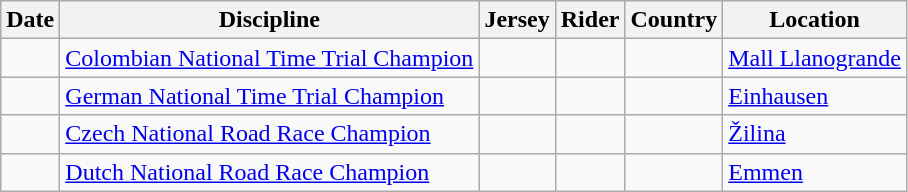<table class="wikitable">
<tr>
<th>Date</th>
<th>Discipline</th>
<th>Jersey</th>
<th>Rider</th>
<th>Country</th>
<th>Location</th>
</tr>
<tr>
<td></td>
<td><a href='#'>Colombian National Time Trial Champion</a></td>
<td></td>
<td></td>
<td></td>
<td><a href='#'>Mall Llanogrande</a></td>
</tr>
<tr>
<td></td>
<td><a href='#'>German National Time Trial Champion</a></td>
<td></td>
<td></td>
<td></td>
<td><a href='#'>Einhausen</a></td>
</tr>
<tr>
<td></td>
<td><a href='#'>Czech National Road Race Champion</a></td>
<td></td>
<td></td>
<td></td>
<td><a href='#'>Žilina</a></td>
</tr>
<tr>
<td></td>
<td><a href='#'>Dutch National Road Race Champion</a></td>
<td></td>
<td></td>
<td></td>
<td><a href='#'>Emmen</a></td>
</tr>
</table>
